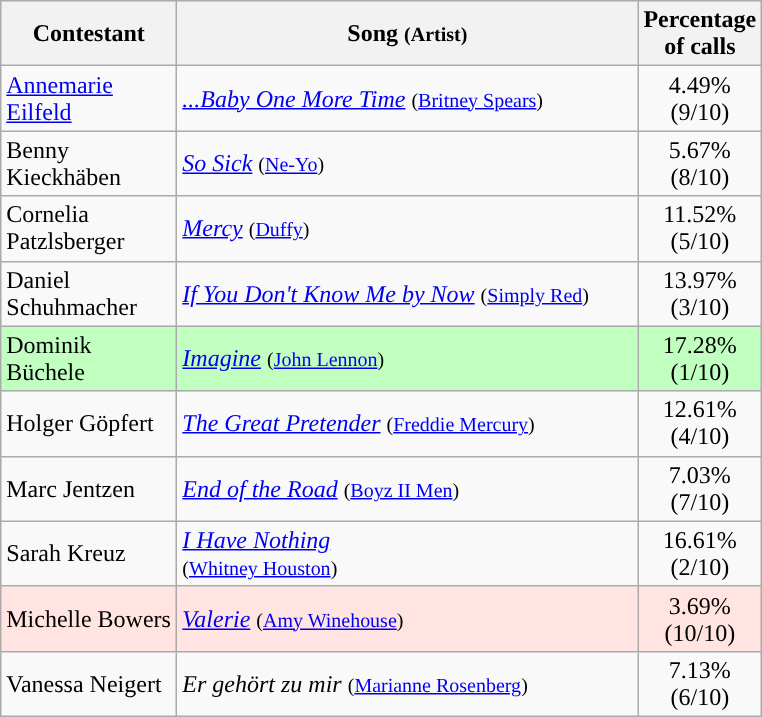<table class="wikitable">
<tr ">
<th style="width:110px;">Contestant</th>
<th style="width:300px;">Song <small>(Artist)</small></th>
<th style="width:28px;">Percentage of calls</th>
</tr>
<tr>
<td align="left"><a href='#'>Annemarie Eilfeld</a></td>
<td align="left"><em><a href='#'>...Baby One More Time</a></em> <small>(<a href='#'>Britney Spears</a>)</small></td>
<td style="text-align:center;">4.49% (9/10)</td>
</tr>
<tr>
<td align="left">Benny Kieckhäben</td>
<td align="left"><em><a href='#'>So Sick</a></em> <small>(<a href='#'>Ne-Yo</a>)</small></td>
<td style="text-align:center;">5.67% (8/10)</td>
</tr>
<tr>
<td align="left">Cornelia Patzlsberger</td>
<td align="left"><em><a href='#'>Mercy</a></em> <small>(<a href='#'>Duffy</a>)</small></td>
<td style="text-align:center;">11.52% (5/10)</td>
</tr>
<tr>
<td align="left">Daniel Schuhmacher</td>
<td align="left"><em><a href='#'>If You Don't Know Me by Now</a></em> <small>(<a href='#'>Simply Red</a>)</small></td>
<td style="text-align:center;">13.97%(3/10)</td>
</tr>
<tr style="background:#c1ffc1;">
<td align="left">Dominik Büchele</td>
<td align="left"><em><a href='#'>Imagine</a></em> <small>(<a href='#'>John Lennon</a>)</small></td>
<td style="text-align:center;">17.28% (1/10)</td>
</tr>
<tr>
<td align="left">Holger Göpfert</td>
<td align="left"><em><a href='#'>The Great Pretender</a></em> <small>(<a href='#'>Freddie Mercury</a>)</small></td>
<td style="text-align:center;">12.61%(4/10)</td>
</tr>
<tr>
<td align="left">Marc Jentzen</td>
<td align="left"><em><a href='#'>End of the Road</a></em> <small>(<a href='#'>Boyz II Men</a>)</small></td>
<td style="text-align:center;">7.03% (7/10)</td>
</tr>
<tr>
<td align="left">Sarah Kreuz</td>
<td align="left"><em><a href='#'>I Have Nothing</a></em> <br><small>(<a href='#'>Whitney Houston</a>)</small></td>
<td style="text-align:center;">16.61% (2/10)</td>
</tr>
<tr style="background:#ffe4e1;">
<td align="left">Michelle Bowers</td>
<td align="left"><em><a href='#'>Valerie</a></em> <small>(<a href='#'>Amy Winehouse</a>)</small></td>
<td style="text-align:center;">3.69% (10/10)</td>
</tr>
<tr>
<td align="left">Vanessa Neigert</td>
<td align="left"><em>Er gehört zu mir</em> <small>(<a href='#'>Marianne Rosenberg</a>)</small></td>
<td style="text-align:center;">7.13% (6/10)</td>
</tr>
</table>
